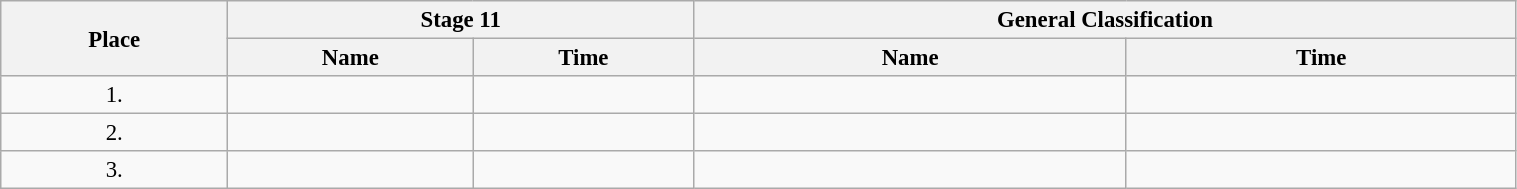<table class=wikitable style="font-size:95%" width="80%">
<tr>
<th rowspan="2">Place</th>
<th colspan="2">Stage 11</th>
<th colspan="2">General Classification</th>
</tr>
<tr>
<th>Name</th>
<th>Time</th>
<th>Name</th>
<th>Time</th>
</tr>
<tr>
<td align="center">1.</td>
<td></td>
<td></td>
<td></td>
<td></td>
</tr>
<tr>
<td align="center">2.</td>
<td></td>
<td></td>
<td></td>
<td></td>
</tr>
<tr>
<td align="center">3.</td>
<td></td>
<td></td>
<td></td>
<td></td>
</tr>
</table>
